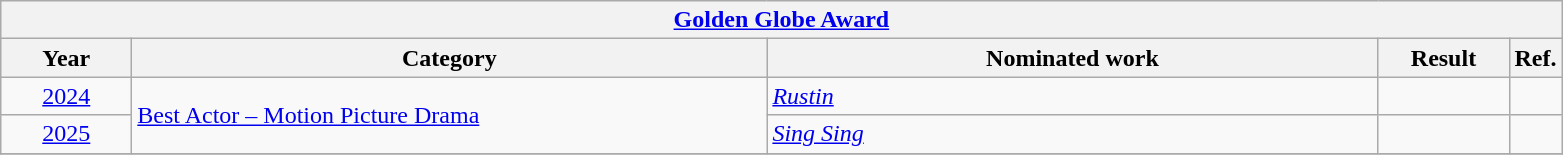<table class=wikitable>
<tr>
<th colspan=5><a href='#'>Golden Globe Award</a></th>
</tr>
<tr>
<th scope="col" style="width:5em;">Year</th>
<th scope="col" style="width:26em;">Category</th>
<th scope="col" style="width:25em;">Nominated work</th>
<th scope="col" style="width:5em;">Result</th>
<th>Ref.</th>
</tr>
<tr>
<td style="text-align:center;"><a href='#'>2024</a></td>
<td rowspan="2"><a href='#'>Best Actor – Motion Picture Drama</a></td>
<td><em><a href='#'>Rustin</a></em></td>
<td></td>
<td style="text-align:center;"></td>
</tr>
<tr>
<td style="text-align:center;"><a href='#'>2025</a></td>
<td><em><a href='#'>Sing Sing</a></em></td>
<td></td>
<td style="text-align:center;"></td>
</tr>
<tr>
</tr>
</table>
